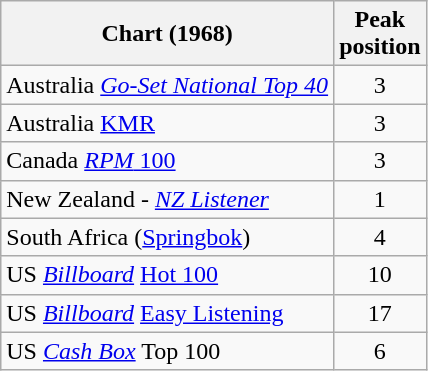<table class="wikitable sortable">
<tr>
<th align="left">Chart (1968)</th>
<th align="left">Peak<br>position</th>
</tr>
<tr>
<td>Australia <em><a href='#'>Go-Set National Top 40</a></em></td>
<td style="text-align:center;">3</td>
</tr>
<tr>
<td>Australia <a href='#'>KMR</a></td>
<td style="text-align:center;">3</td>
</tr>
<tr>
<td>Canada <a href='#'><em>RPM</em> 100</a></td>
<td style="text-align:center;">3</td>
</tr>
<tr>
<td>New Zealand - <em><a href='#'>NZ Listener</a></em></td>
<td style="text-align:center;">1</td>
</tr>
<tr>
<td>South Africa (<a href='#'>Springbok</a>)</td>
<td align="center">4</td>
</tr>
<tr>
<td>US <em><a href='#'>Billboard</a></em> <a href='#'>Hot 100</a></td>
<td style="text-align:center;">10</td>
</tr>
<tr>
<td>US <em><a href='#'>Billboard</a></em> <a href='#'>Easy Listening</a></td>
<td style="text-align:center;">17</td>
</tr>
<tr>
<td>US <a href='#'><em>Cash Box</em></a> Top 100</td>
<td align="center">6</td>
</tr>
</table>
